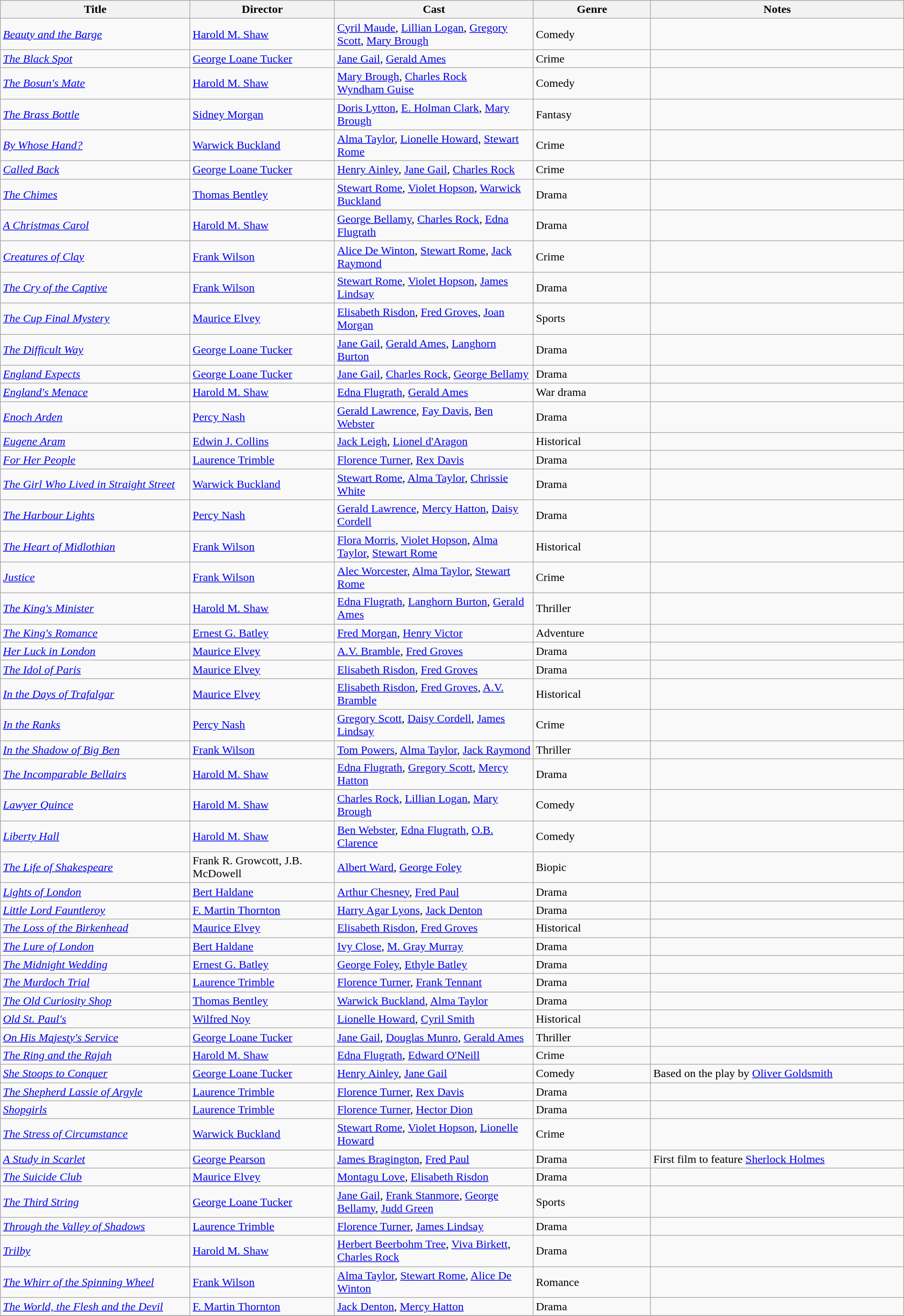<table class="wikitable" width= "100%">
<tr>
<th width=21%>Title</th>
<th width=16%>Director</th>
<th width=22%>Cast</th>
<th width=13%>Genre</th>
<th width=28%>Notes</th>
</tr>
<tr>
<td><em><a href='#'>Beauty and the Barge</a></em></td>
<td><a href='#'>Harold M. Shaw</a></td>
<td><a href='#'>Cyril Maude</a>, <a href='#'>Lillian Logan</a>, <a href='#'>Gregory Scott</a>, <a href='#'>Mary Brough</a></td>
<td>Comedy</td>
<td></td>
</tr>
<tr>
<td><em><a href='#'>The Black Spot</a></em></td>
<td><a href='#'>George Loane Tucker</a></td>
<td><a href='#'>Jane Gail</a>, <a href='#'>Gerald Ames</a></td>
<td>Crime</td>
<td></td>
</tr>
<tr>
<td><em><a href='#'>The Bosun's Mate</a></em></td>
<td><a href='#'>Harold M. Shaw</a></td>
<td><a href='#'>Mary Brough</a>, <a href='#'>Charles Rock</a> <br> <a href='#'>Wyndham Guise</a></td>
<td>Comedy</td>
<td></td>
</tr>
<tr>
<td><em><a href='#'>The Brass Bottle</a></em></td>
<td><a href='#'>Sidney Morgan</a></td>
<td><a href='#'>Doris Lytton</a>, <a href='#'>E. Holman Clark</a>, <a href='#'>Mary Brough</a></td>
<td>Fantasy</td>
<td></td>
</tr>
<tr>
<td><em><a href='#'>By Whose Hand?</a></em></td>
<td><a href='#'>Warwick Buckland</a></td>
<td><a href='#'>Alma Taylor</a>, <a href='#'>Lionelle Howard</a>, <a href='#'>Stewart Rome</a></td>
<td>Crime</td>
<td></td>
</tr>
<tr>
<td><em><a href='#'>Called Back</a></em></td>
<td><a href='#'>George Loane Tucker</a></td>
<td><a href='#'>Henry Ainley</a>, <a href='#'>Jane Gail</a>, <a href='#'>Charles Rock</a></td>
<td>Crime</td>
<td></td>
</tr>
<tr>
<td><em><a href='#'>The Chimes</a></em></td>
<td><a href='#'>Thomas Bentley</a></td>
<td><a href='#'>Stewart Rome</a>, <a href='#'>Violet Hopson</a>, <a href='#'>Warwick Buckland</a></td>
<td>Drama</td>
<td></td>
</tr>
<tr>
<td><em><a href='#'>A Christmas Carol</a></em></td>
<td><a href='#'>Harold M. Shaw</a></td>
<td><a href='#'>George Bellamy</a>, <a href='#'>Charles Rock</a>, <a href='#'>Edna Flugrath</a></td>
<td>Drama</td>
<td></td>
</tr>
<tr>
<td><em><a href='#'>Creatures of Clay</a></em></td>
<td><a href='#'>Frank Wilson</a></td>
<td><a href='#'>Alice De Winton</a>, <a href='#'>Stewart Rome</a>, <a href='#'>Jack Raymond</a></td>
<td>Crime</td>
<td></td>
</tr>
<tr>
<td><em><a href='#'>The Cry of the Captive</a></em></td>
<td><a href='#'>Frank Wilson</a></td>
<td><a href='#'>Stewart Rome</a>, <a href='#'>Violet Hopson</a>, <a href='#'>James Lindsay</a></td>
<td>Drama</td>
<td></td>
</tr>
<tr>
<td><em><a href='#'>The Cup Final Mystery</a></em></td>
<td><a href='#'>Maurice Elvey</a></td>
<td><a href='#'>Elisabeth Risdon</a>, <a href='#'>Fred Groves</a>, <a href='#'>Joan Morgan</a></td>
<td>Sports</td>
<td></td>
</tr>
<tr>
<td><em><a href='#'>The Difficult Way</a></em></td>
<td><a href='#'>George Loane Tucker</a></td>
<td><a href='#'>Jane Gail</a>, <a href='#'>Gerald Ames</a>, <a href='#'>Langhorn Burton</a></td>
<td>Drama</td>
<td></td>
</tr>
<tr>
<td><em><a href='#'>England Expects</a></em></td>
<td><a href='#'>George Loane Tucker</a></td>
<td><a href='#'>Jane Gail</a>, <a href='#'>Charles Rock</a>, <a href='#'>George Bellamy</a></td>
<td>Drama</td>
<td></td>
</tr>
<tr>
<td><em><a href='#'>England's Menace</a></em></td>
<td><a href='#'>Harold M. Shaw</a></td>
<td><a href='#'>Edna Flugrath</a>, <a href='#'>Gerald Ames</a></td>
<td>War drama</td>
<td></td>
</tr>
<tr>
<td><em><a href='#'>Enoch Arden</a></em></td>
<td><a href='#'>Percy Nash</a></td>
<td><a href='#'>Gerald Lawrence</a>, <a href='#'>Fay Davis</a>, <a href='#'>Ben Webster</a></td>
<td>Drama</td>
<td></td>
</tr>
<tr>
<td><em><a href='#'>Eugene Aram</a></em></td>
<td><a href='#'>Edwin J. Collins</a></td>
<td><a href='#'>Jack Leigh</a>, <a href='#'>Lionel d'Aragon</a></td>
<td>Historical</td>
<td></td>
</tr>
<tr>
<td><em><a href='#'>For Her People</a></em></td>
<td><a href='#'>Laurence Trimble</a></td>
<td><a href='#'>Florence Turner</a>, <a href='#'>Rex Davis</a></td>
<td>Drama</td>
<td></td>
</tr>
<tr>
<td><em><a href='#'>The Girl Who Lived in Straight Street</a></em></td>
<td><a href='#'>Warwick Buckland</a></td>
<td><a href='#'>Stewart Rome</a>, <a href='#'>Alma Taylor</a>, <a href='#'>Chrissie White</a></td>
<td>Drama</td>
<td></td>
</tr>
<tr>
<td><em><a href='#'>The Harbour Lights</a></em></td>
<td><a href='#'>Percy Nash</a></td>
<td><a href='#'>Gerald Lawrence</a>, <a href='#'>Mercy Hatton</a>, <a href='#'>Daisy Cordell</a></td>
<td>Drama</td>
<td></td>
</tr>
<tr>
<td><em><a href='#'>The Heart of Midlothian</a></em></td>
<td><a href='#'>Frank Wilson</a></td>
<td><a href='#'>Flora Morris</a>, <a href='#'>Violet Hopson</a>, <a href='#'>Alma Taylor</a>, <a href='#'>Stewart Rome</a></td>
<td>Historical</td>
<td></td>
</tr>
<tr>
<td><em><a href='#'>Justice</a></em></td>
<td><a href='#'>Frank Wilson</a></td>
<td><a href='#'>Alec Worcester</a>, <a href='#'>Alma Taylor</a>, <a href='#'>Stewart Rome</a></td>
<td>Crime</td>
<td></td>
</tr>
<tr>
<td><em><a href='#'>The King's Minister</a></em></td>
<td><a href='#'>Harold M. Shaw</a></td>
<td><a href='#'>Edna Flugrath</a>, <a href='#'>Langhorn Burton</a>, <a href='#'>Gerald Ames</a></td>
<td>Thriller</td>
<td></td>
</tr>
<tr>
<td><em><a href='#'>The King's Romance</a></em></td>
<td><a href='#'>Ernest G. Batley</a></td>
<td><a href='#'>Fred Morgan</a>, <a href='#'>Henry Victor</a></td>
<td>Adventure</td>
<td></td>
</tr>
<tr>
<td><em><a href='#'>Her Luck in London</a></em></td>
<td><a href='#'>Maurice Elvey</a></td>
<td><a href='#'>A.V. Bramble</a>, <a href='#'>Fred Groves</a></td>
<td>Drama</td>
<td></td>
</tr>
<tr>
<td><em><a href='#'>The Idol of Paris</a></em></td>
<td><a href='#'>Maurice Elvey</a></td>
<td><a href='#'>Elisabeth Risdon</a>, <a href='#'>Fred Groves</a></td>
<td>Drama</td>
<td></td>
</tr>
<tr>
<td><em><a href='#'>In the Days of Trafalgar</a></em></td>
<td><a href='#'>Maurice Elvey</a></td>
<td><a href='#'>Elisabeth Risdon</a>, <a href='#'>Fred Groves</a>, <a href='#'>A.V. Bramble</a></td>
<td>Historical</td>
<td></td>
</tr>
<tr>
<td><em><a href='#'>In the Ranks</a></em></td>
<td><a href='#'>Percy Nash</a></td>
<td><a href='#'>Gregory Scott</a>, <a href='#'>Daisy Cordell</a>, <a href='#'>James Lindsay</a></td>
<td>Crime</td>
<td></td>
</tr>
<tr>
<td><em><a href='#'>In the Shadow of Big Ben</a></em></td>
<td><a href='#'>Frank Wilson</a></td>
<td><a href='#'>Tom Powers</a>, <a href='#'>Alma Taylor</a>, <a href='#'>Jack Raymond</a></td>
<td>Thriller</td>
<td></td>
</tr>
<tr>
<td><em><a href='#'>The Incomparable Bellairs</a></em></td>
<td><a href='#'>Harold M. Shaw</a></td>
<td><a href='#'>Edna Flugrath</a>, <a href='#'>Gregory Scott</a>, <a href='#'>Mercy Hatton</a></td>
<td>Drama</td>
<td></td>
</tr>
<tr>
<td><em><a href='#'>Lawyer Quince</a></em></td>
<td><a href='#'>Harold M. Shaw</a></td>
<td><a href='#'>Charles Rock</a>, <a href='#'>Lillian Logan</a>, <a href='#'>Mary Brough</a></td>
<td>Comedy</td>
<td></td>
</tr>
<tr>
<td><em><a href='#'>Liberty Hall</a></em></td>
<td><a href='#'>Harold M. Shaw</a></td>
<td><a href='#'>Ben Webster</a>, <a href='#'>Edna Flugrath</a>, <a href='#'>O.B. Clarence</a></td>
<td>Comedy</td>
<td></td>
</tr>
<tr>
<td><em><a href='#'>The Life of Shakespeare</a></em></td>
<td>Frank R. Growcott, J.B. McDowell</td>
<td><a href='#'>Albert Ward</a>, <a href='#'>George Foley</a></td>
<td>Biopic</td>
<td></td>
</tr>
<tr>
<td><em><a href='#'>Lights of London</a></em></td>
<td><a href='#'>Bert Haldane</a></td>
<td><a href='#'>Arthur Chesney</a>, <a href='#'>Fred Paul</a></td>
<td>Drama</td>
<td></td>
</tr>
<tr>
<td><em><a href='#'>Little Lord Fauntleroy</a></em></td>
<td><a href='#'>F. Martin Thornton</a></td>
<td><a href='#'>Harry Agar Lyons</a>, <a href='#'>Jack Denton</a></td>
<td>Drama</td>
<td></td>
</tr>
<tr>
<td><em><a href='#'>The Loss of the Birkenhead</a></em></td>
<td><a href='#'>Maurice Elvey</a></td>
<td><a href='#'>Elisabeth Risdon</a>, <a href='#'>Fred Groves</a></td>
<td>Historical</td>
<td></td>
</tr>
<tr>
<td><em><a href='#'>The Lure of London</a></em></td>
<td><a href='#'>Bert Haldane</a></td>
<td><a href='#'>Ivy Close</a>, <a href='#'>M. Gray Murray</a></td>
<td>Drama</td>
<td></td>
</tr>
<tr>
<td><em><a href='#'>The Midnight Wedding</a></em></td>
<td><a href='#'>Ernest G. Batley</a></td>
<td><a href='#'>George Foley</a>, <a href='#'>Ethyle Batley</a></td>
<td>Drama</td>
<td></td>
</tr>
<tr>
<td><em><a href='#'>The Murdoch Trial</a></em></td>
<td><a href='#'>Laurence Trimble</a></td>
<td><a href='#'>Florence Turner</a>, <a href='#'>Frank Tennant</a></td>
<td>Drama</td>
<td></td>
</tr>
<tr>
<td><em><a href='#'>The Old Curiosity Shop</a></em></td>
<td><a href='#'>Thomas Bentley</a></td>
<td><a href='#'>Warwick Buckland</a>, <a href='#'>Alma Taylor</a></td>
<td>Drama</td>
<td></td>
</tr>
<tr>
<td><em><a href='#'>Old St. Paul's</a></em></td>
<td><a href='#'>Wilfred Noy</a></td>
<td><a href='#'>Lionelle Howard</a>, <a href='#'>Cyril Smith</a></td>
<td>Historical</td>
<td></td>
</tr>
<tr>
<td><em><a href='#'>On His Majesty's Service</a></em></td>
<td><a href='#'>George Loane Tucker</a></td>
<td><a href='#'>Jane Gail</a>, <a href='#'>Douglas Munro</a>, <a href='#'>Gerald Ames</a></td>
<td>Thriller</td>
<td></td>
</tr>
<tr>
<td><em><a href='#'>The Ring and the Rajah</a></em></td>
<td><a href='#'>Harold M. Shaw</a></td>
<td><a href='#'>Edna Flugrath</a>, <a href='#'>Edward O'Neill</a></td>
<td>Crime</td>
<td></td>
</tr>
<tr>
<td><em><a href='#'>She Stoops to Conquer</a></em></td>
<td><a href='#'>George Loane Tucker</a></td>
<td><a href='#'>Henry Ainley</a>, <a href='#'>Jane Gail</a></td>
<td>Comedy</td>
<td>Based on the play by <a href='#'>Oliver Goldsmith</a></td>
</tr>
<tr>
<td><em><a href='#'>The Shepherd Lassie of Argyle</a></em></td>
<td><a href='#'>Laurence Trimble</a></td>
<td><a href='#'>Florence Turner</a>, <a href='#'>Rex Davis</a></td>
<td>Drama</td>
<td></td>
</tr>
<tr>
<td><em><a href='#'>Shopgirls</a></em></td>
<td><a href='#'>Laurence Trimble</a></td>
<td><a href='#'>Florence Turner</a>, <a href='#'>Hector Dion </a></td>
<td>Drama</td>
<td></td>
</tr>
<tr>
<td><em><a href='#'>The Stress of Circumstance</a></em></td>
<td><a href='#'>Warwick Buckland</a></td>
<td><a href='#'>Stewart Rome</a>, <a href='#'>Violet Hopson</a>, <a href='#'>Lionelle Howard</a></td>
<td>Crime</td>
<td></td>
</tr>
<tr>
<td><em><a href='#'>A Study in Scarlet</a></em></td>
<td><a href='#'>George Pearson</a></td>
<td><a href='#'>James Bragington</a>, <a href='#'>Fred Paul</a></td>
<td>Drama</td>
<td>First film to feature <a href='#'>Sherlock Holmes</a></td>
</tr>
<tr>
<td><em><a href='#'>The Suicide Club</a></em></td>
<td><a href='#'>Maurice Elvey</a></td>
<td><a href='#'>Montagu Love</a>, <a href='#'>Elisabeth Risdon</a></td>
<td>Drama</td>
<td></td>
</tr>
<tr>
<td><em><a href='#'>The Third String</a></em></td>
<td><a href='#'>George Loane Tucker</a></td>
<td><a href='#'>Jane Gail</a>, <a href='#'>Frank Stanmore</a>, <a href='#'>George Bellamy</a>, <a href='#'>Judd Green</a></td>
<td>Sports</td>
<td></td>
</tr>
<tr>
<td><em><a href='#'>Through the Valley of Shadows</a></em></td>
<td><a href='#'>Laurence Trimble</a></td>
<td><a href='#'>Florence Turner</a>, <a href='#'>James Lindsay</a></td>
<td>Drama</td>
<td></td>
</tr>
<tr>
<td><em><a href='#'>Trilby</a></em></td>
<td><a href='#'>Harold M. Shaw</a></td>
<td><a href='#'>Herbert Beerbohm Tree</a>, <a href='#'>Viva Birkett</a>, <a href='#'>Charles Rock</a></td>
<td>Drama</td>
<td></td>
</tr>
<tr>
<td><em><a href='#'>The Whirr of the Spinning Wheel</a></em></td>
<td><a href='#'>Frank Wilson</a></td>
<td><a href='#'>Alma Taylor</a>, <a href='#'>Stewart Rome</a>, <a href='#'>Alice De Winton</a></td>
<td>Romance</td>
<td></td>
</tr>
<tr>
<td><em><a href='#'>The World, the Flesh and the Devil</a></em></td>
<td><a href='#'>F. Martin Thornton</a></td>
<td><a href='#'>Jack Denton</a>, <a href='#'>Mercy Hatton</a></td>
<td>Drama</td>
<td></td>
</tr>
<tr>
</tr>
</table>
